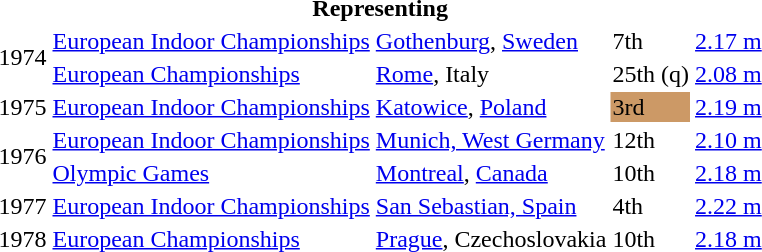<table>
<tr>
<th colspan="5">Representing </th>
</tr>
<tr>
<td rowspan=2>1974</td>
<td><a href='#'>European Indoor Championships</a></td>
<td><a href='#'>Gothenburg</a>, <a href='#'>Sweden</a></td>
<td>7th</td>
<td><a href='#'>2.17 m</a></td>
</tr>
<tr>
<td><a href='#'>European Championships</a></td>
<td><a href='#'>Rome</a>, Italy</td>
<td>25th (q)</td>
<td><a href='#'>2.08 m</a></td>
</tr>
<tr>
<td>1975</td>
<td><a href='#'>European Indoor Championships</a></td>
<td><a href='#'>Katowice</a>, <a href='#'>Poland</a></td>
<td bgcolor=cc9966>3rd</td>
<td><a href='#'>2.19 m</a></td>
</tr>
<tr>
<td rowspan=2>1976</td>
<td><a href='#'>European Indoor Championships</a></td>
<td><a href='#'>Munich, West Germany</a></td>
<td>12th</td>
<td><a href='#'>2.10 m</a></td>
</tr>
<tr>
<td><a href='#'>Olympic Games</a></td>
<td><a href='#'>Montreal</a>, <a href='#'>Canada</a></td>
<td>10th</td>
<td><a href='#'>2.18 m</a></td>
</tr>
<tr>
<td>1977</td>
<td><a href='#'>European Indoor Championships</a></td>
<td><a href='#'>San Sebastian, Spain</a></td>
<td>4th</td>
<td><a href='#'>2.22 m</a></td>
</tr>
<tr>
<td>1978</td>
<td><a href='#'>European Championships</a></td>
<td><a href='#'>Prague</a>, Czechoslovakia</td>
<td>10th</td>
<td><a href='#'>2.18 m</a></td>
</tr>
</table>
